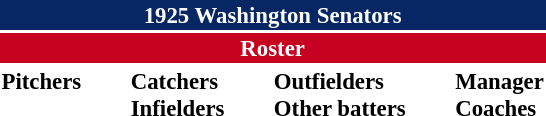<table class="toccolours" style="font-size: 95%;">
<tr>
<th colspan="10" style="background-color: #072764; color: white; text-align: center;">1925 Washington Senators</th>
</tr>
<tr>
<td colspan="10" style="background-color: #c6011f; color: white; text-align: center;"><strong>Roster</strong></td>
</tr>
<tr>
<td valign="top"><strong>Pitchers</strong><br>













</td>
<td width="25px"></td>
<td valign="top"><strong>Catchers</strong><br>



<strong>Infielders</strong>











</td>
<td width="25px"></td>
<td valign="top"><strong>Outfielders</strong><br>






<strong>Other batters</strong>
</td>
<td width="25px"></td>
<td valign="top"><strong>Manager</strong><br>
<strong>Coaches</strong>

</td>
</tr>
<tr>
</tr>
</table>
